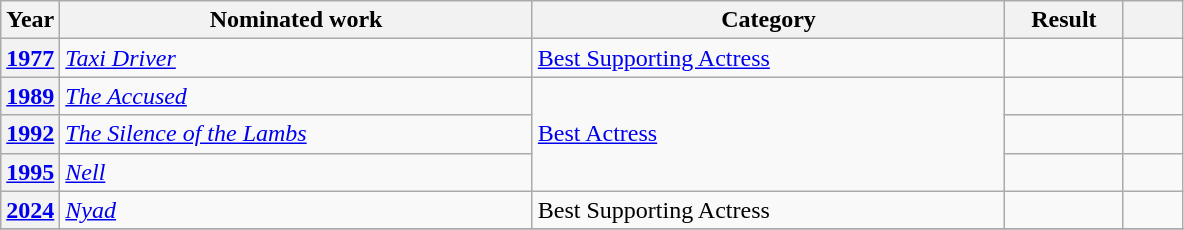<table class="wikitable plainrowheaders">
<tr>
<th scope="col" style="width:5%;">Year</th>
<th scope="col" style="width:40%;">Nominated work</th>
<th scope="col" style="width:40%;">Category</th>
<th scope="col" style="width:10%;">Result</th>
<th scope="col" style="width:5%;"></th>
</tr>
<tr>
<th scope="row" style="text-align:center;"><a href='#'>1977</a></th>
<td style="text-align:left"><em><a href='#'>Taxi Driver</a></em></td>
<td><a href='#'>Best Supporting Actress</a></td>
<td></td>
<td style="text-align:center;"></td>
</tr>
<tr>
<th scope="row" style="text-align:center;"><a href='#'>1989</a></th>
<td style="text-align:left"><em><a href='#'>The Accused</a></em></td>
<td rowspan=3><a href='#'>Best Actress</a></td>
<td></td>
<td style="text-align:center;"></td>
</tr>
<tr>
<th scope="row" style="text-align:center;"><a href='#'>1992</a></th>
<td style="text-align:left"><em><a href='#'>The Silence of the Lambs</a></em></td>
<td></td>
<td style="text-align:center;"></td>
</tr>
<tr>
<th scope="row" style="text-align:center;"><a href='#'>1995</a></th>
<td style="text-align:left"><em><a href='#'>Nell</a></em></td>
<td></td>
<td style="text-align:center;"></td>
</tr>
<tr>
<th scope="row" style="text-align:center;"><a href='#'>2024</a></th>
<td style="text-align:left"><em><a href='#'>Nyad</a></em></td>
<td>Best Supporting Actress</td>
<td></td>
<td style="text-align:center;"></td>
</tr>
<tr>
</tr>
</table>
